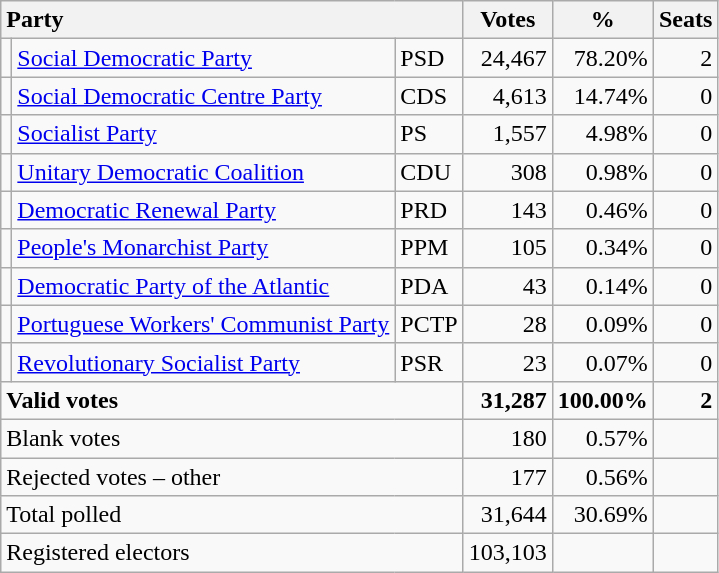<table class="wikitable" border="1" style="text-align:right;">
<tr>
<th style="text-align:left;" colspan=3>Party</th>
<th align=center width="50">Votes</th>
<th align=center width="50">%</th>
<th align=center>Seats</th>
</tr>
<tr>
<td></td>
<td align=left><a href='#'>Social Democratic Party</a></td>
<td align=left>PSD</td>
<td>24,467</td>
<td>78.20%</td>
<td>2</td>
</tr>
<tr>
<td></td>
<td align=left style="white-space: nowrap;"><a href='#'>Social Democratic Centre Party</a></td>
<td align=left>CDS</td>
<td>4,613</td>
<td>14.74%</td>
<td>0</td>
</tr>
<tr>
<td></td>
<td align=left><a href='#'>Socialist Party</a></td>
<td align=left>PS</td>
<td>1,557</td>
<td>4.98%</td>
<td>0</td>
</tr>
<tr>
<td></td>
<td align=left style="white-space: nowrap;"><a href='#'>Unitary Democratic Coalition</a></td>
<td align=left>CDU</td>
<td>308</td>
<td>0.98%</td>
<td>0</td>
</tr>
<tr>
<td></td>
<td align=left><a href='#'>Democratic Renewal Party</a></td>
<td align=left>PRD</td>
<td>143</td>
<td>0.46%</td>
<td>0</td>
</tr>
<tr>
<td></td>
<td align=left><a href='#'>People's Monarchist Party</a></td>
<td align=left>PPM</td>
<td>105</td>
<td>0.34%</td>
<td>0</td>
</tr>
<tr>
<td></td>
<td align=left><a href='#'>Democratic Party of the Atlantic</a></td>
<td align=left>PDA</td>
<td>43</td>
<td>0.14%</td>
<td>0</td>
</tr>
<tr>
<td></td>
<td align=left><a href='#'>Portuguese Workers' Communist Party</a></td>
<td align=left>PCTP</td>
<td>28</td>
<td>0.09%</td>
<td>0</td>
</tr>
<tr>
<td></td>
<td align=left><a href='#'>Revolutionary Socialist Party</a></td>
<td align=left>PSR</td>
<td>23</td>
<td>0.07%</td>
<td>0</td>
</tr>
<tr style="font-weight:bold">
<td align=left colspan=3>Valid votes</td>
<td>31,287</td>
<td>100.00%</td>
<td>2</td>
</tr>
<tr>
<td align=left colspan=3>Blank votes</td>
<td>180</td>
<td>0.57%</td>
<td></td>
</tr>
<tr>
<td align=left colspan=3>Rejected votes – other</td>
<td>177</td>
<td>0.56%</td>
<td></td>
</tr>
<tr>
<td align=left colspan=3>Total polled</td>
<td>31,644</td>
<td>30.69%</td>
<td></td>
</tr>
<tr>
<td align=left colspan=3>Registered electors</td>
<td>103,103</td>
<td></td>
<td></td>
</tr>
</table>
